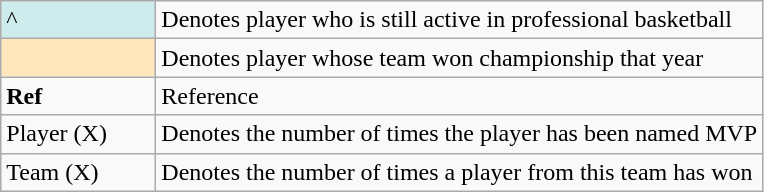<table class="wikitable">
<tr>
<td style="background-color:#CFECEC; border:1px solid #aaaaaa; width:6em">^</td>
<td>Denotes player who is still active in professional basketball</td>
</tr>
<tr>
<td style="background-color:#FFE6BD; border:1px solid #aaaaaa; width:6em"></td>
<td>Denotes player whose team won championship that year</td>
</tr>
<tr>
<td><strong>Ref</strong></td>
<td>Reference</td>
</tr>
<tr>
<td>Player (X)</td>
<td>Denotes the number of times the player has been named MVP</td>
</tr>
<tr>
<td>Team (X)</td>
<td>Denotes the number of times a player from this team has won</td>
</tr>
</table>
